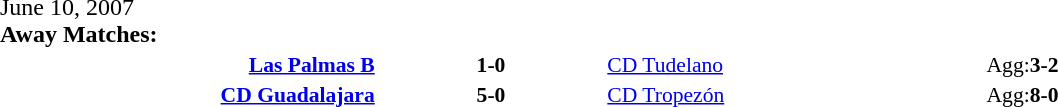<table width=100% cellspacing=1>
<tr>
<th width=20%></th>
<th width=12%></th>
<th width=20%></th>
<th></th>
</tr>
<tr>
<td>June 10, 2007<br><strong>Away Matches:</strong></td>
</tr>
<tr style=font-size:90%>
<td align=right><strong><a href='#'>Las Palmas B</a></strong></td>
<td align=center><strong>1-0</strong></td>
<td><a href='#'>CD Tudelano</a></td>
<td>Agg:<strong>3-2</strong></td>
</tr>
<tr style=font-size:90%>
<td align=right><strong><a href='#'>CD Guadalajara</a></strong></td>
<td align=center><strong>5-0</strong></td>
<td><a href='#'>CD Tropezón</a></td>
<td>Agg:<strong>8-0</strong></td>
</tr>
</table>
